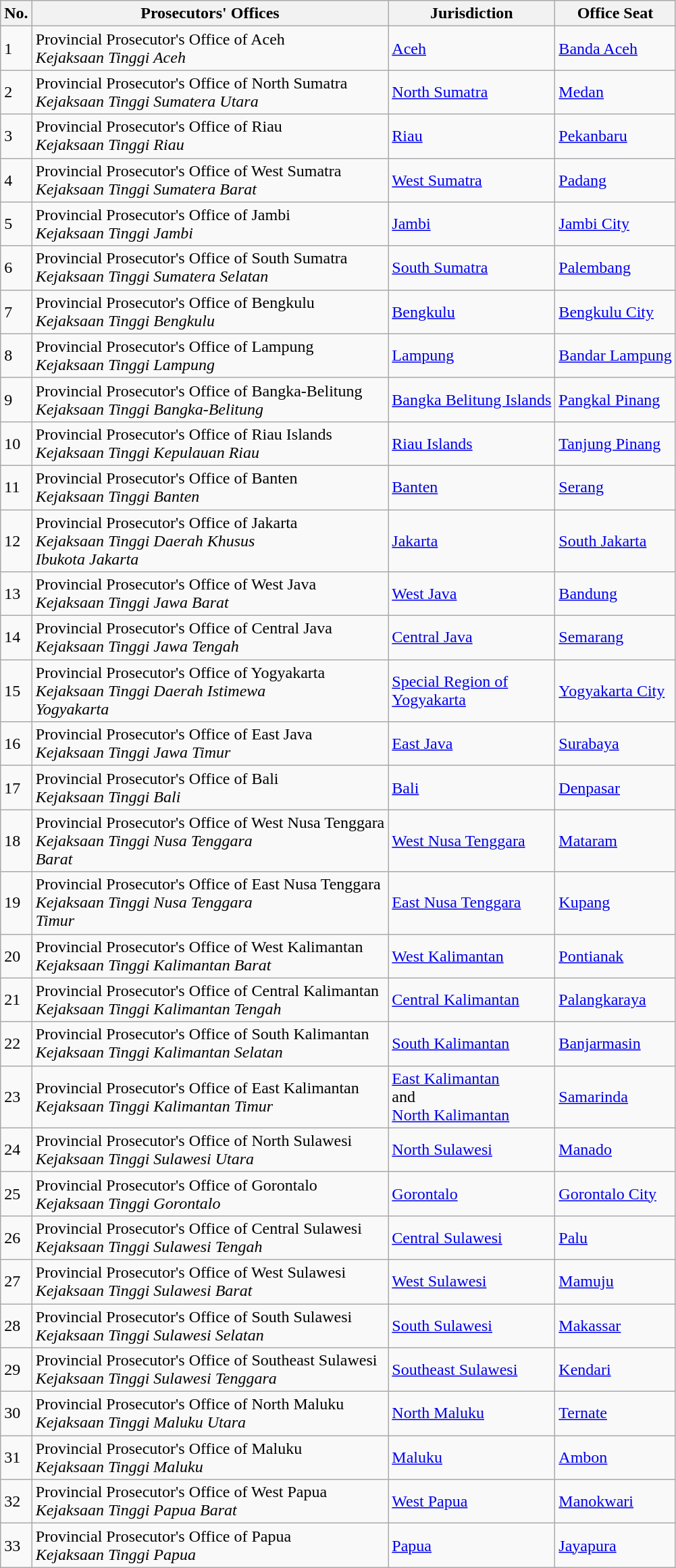<table class="wikitable sortable">
<tr>
<th>No.</th>
<th>Prosecutors' Offices</th>
<th>Jurisdiction</th>
<th>Office Seat</th>
</tr>
<tr>
<td>1</td>
<td>Provincial Prosecutor's Office of Aceh<br><em>Kejaksaan Tinggi Aceh</em></td>
<td><a href='#'>Aceh</a></td>
<td><a href='#'>Banda Aceh</a></td>
</tr>
<tr>
<td>2</td>
<td>Provincial Prosecutor's Office of North Sumatra<br><em>Kejaksaan Tinggi Sumatera Utara</em></td>
<td><a href='#'>North Sumatra</a></td>
<td><a href='#'>Medan</a></td>
</tr>
<tr>
<td>3</td>
<td>Provincial Prosecutor's Office of Riau<br><em>Kejaksaan Tinggi Riau</em></td>
<td><a href='#'>Riau</a></td>
<td><a href='#'>Pekanbaru</a></td>
</tr>
<tr>
<td>4</td>
<td>Provincial Prosecutor's Office of West Sumatra<br><em>Kejaksaan Tinggi Sumatera Barat</em></td>
<td><a href='#'>West Sumatra</a></td>
<td><a href='#'>Padang</a></td>
</tr>
<tr>
<td>5</td>
<td>Provincial Prosecutor's Office of Jambi<br><em>Kejaksaan Tinggi Jambi</em></td>
<td><a href='#'>Jambi</a></td>
<td><a href='#'>Jambi City</a></td>
</tr>
<tr>
<td>6</td>
<td>Provincial Prosecutor's Office of South Sumatra<br><em>Kejaksaan Tinggi Sumatera Selatan</em></td>
<td><a href='#'>South Sumatra</a></td>
<td><a href='#'>Palembang</a></td>
</tr>
<tr>
<td>7</td>
<td>Provincial Prosecutor's Office of Bengkulu<br><em>Kejaksaan Tinggi Bengkulu</em></td>
<td><a href='#'>Bengkulu</a></td>
<td><a href='#'>Bengkulu City</a></td>
</tr>
<tr>
<td>8</td>
<td>Provincial Prosecutor's Office of Lampung<br><em>Kejaksaan Tinggi Lampung</em></td>
<td><a href='#'>Lampung</a></td>
<td><a href='#'>Bandar Lampung</a></td>
</tr>
<tr>
<td>9</td>
<td>Provincial Prosecutor's Office of Bangka-Belitung<br><em>Kejaksaan Tinggi Bangka-Belitung</em></td>
<td><a href='#'>Bangka Belitung Islands</a></td>
<td><a href='#'>Pangkal Pinang</a></td>
</tr>
<tr>
<td>10</td>
<td>Provincial Prosecutor's Office of Riau Islands<br><em>Kejaksaan Tinggi Kepulauan Riau</em></td>
<td><a href='#'>Riau Islands</a></td>
<td><a href='#'>Tanjung Pinang</a></td>
</tr>
<tr>
<td>11</td>
<td>Provincial Prosecutor's Office of Banten<br><em>Kejaksaan Tinggi Banten</em></td>
<td><a href='#'>Banten</a></td>
<td><a href='#'>Serang</a></td>
</tr>
<tr>
<td>12</td>
<td>Provincial Prosecutor's Office of Jakarta<br><em>Kejaksaan Tinggi Daerah Khusus</em><br><em>Ibukota Jakarta</em></td>
<td><a href='#'>Jakarta</a></td>
<td><a href='#'>South Jakarta</a></td>
</tr>
<tr>
<td>13</td>
<td>Provincial Prosecutor's Office of West Java<br><em>Kejaksaan Tinggi Jawa Barat</em></td>
<td><a href='#'>West Java</a></td>
<td><a href='#'>Bandung</a></td>
</tr>
<tr>
<td>14</td>
<td>Provincial Prosecutor's Office of Central Java<br><em>Kejaksaan Tinggi Jawa Tengah</em></td>
<td><a href='#'>Central Java</a></td>
<td><a href='#'>Semarang</a></td>
</tr>
<tr>
<td>15</td>
<td>Provincial Prosecutor's Office of Yogyakarta<br><em>Kejaksaan Tinggi Daerah Istimewa</em><br><em>Yogyakarta</em></td>
<td><a href='#'>Special Region of</a><br><a href='#'>Yogyakarta</a></td>
<td><a href='#'>Yogyakarta City</a></td>
</tr>
<tr>
<td>16</td>
<td>Provincial Prosecutor's Office of East Java<br><em>Kejaksaan Tinggi Jawa Timur</em></td>
<td><a href='#'>East Java</a></td>
<td><a href='#'>Surabaya</a></td>
</tr>
<tr>
<td>17</td>
<td>Provincial Prosecutor's Office of Bali<br><em>Kejaksaan Tinggi Bali</em></td>
<td><a href='#'>Bali</a></td>
<td><a href='#'>Denpasar</a></td>
</tr>
<tr>
<td>18</td>
<td>Provincial Prosecutor's Office of West Nusa Tenggara<br><em>Kejaksaan Tinggi Nusa Tenggara</em><br><em>Barat</em></td>
<td><a href='#'>West Nusa Tenggara</a></td>
<td><a href='#'>Mataram</a></td>
</tr>
<tr>
<td>19</td>
<td>Provincial Prosecutor's Office of East Nusa Tenggara<br><em>Kejaksaan Tinggi Nusa Tenggara</em><br><em>Timur</em></td>
<td><a href='#'>East Nusa Tenggara</a></td>
<td><a href='#'>Kupang</a></td>
</tr>
<tr>
<td>20</td>
<td>Provincial Prosecutor's Office of West Kalimantan<br><em>Kejaksaan Tinggi Kalimantan Barat</em></td>
<td><a href='#'>West Kalimantan</a></td>
<td><a href='#'>Pontianak</a></td>
</tr>
<tr>
<td>21</td>
<td>Provincial Prosecutor's Office of Central Kalimantan<br><em>Kejaksaan Tinggi Kalimantan Tengah</em></td>
<td><a href='#'>Central Kalimantan</a></td>
<td><a href='#'>Palangkaraya</a></td>
</tr>
<tr>
<td>22</td>
<td>Provincial Prosecutor's Office of South Kalimantan<br><em>Kejaksaan Tinggi Kalimantan Selatan</em></td>
<td><a href='#'>South Kalimantan</a></td>
<td><a href='#'>Banjarmasin</a></td>
</tr>
<tr>
<td>23</td>
<td>Provincial Prosecutor's Office of East Kalimantan<br><em>Kejaksaan Tinggi Kalimantan Timur</em></td>
<td><a href='#'>East Kalimantan</a><br>and<br><a href='#'>North Kalimantan</a></td>
<td><a href='#'>Samarinda</a></td>
</tr>
<tr>
<td>24</td>
<td>Provincial Prosecutor's Office of North Sulawesi<br><em>Kejaksaan Tinggi Sulawesi Utara</em></td>
<td><a href='#'>North Sulawesi</a></td>
<td><a href='#'>Manado</a></td>
</tr>
<tr>
<td>25</td>
<td>Provincial Prosecutor's Office of Gorontalo<br><em>Kejaksaan Tinggi Gorontalo</em></td>
<td><a href='#'>Gorontalo</a></td>
<td><a href='#'>Gorontalo City</a></td>
</tr>
<tr>
<td>26</td>
<td>Provincial Prosecutor's Office of Central Sulawesi<br><em>Kejaksaan Tinggi Sulawesi Tengah</em></td>
<td><a href='#'>Central Sulawesi</a></td>
<td><a href='#'>Palu</a></td>
</tr>
<tr>
<td>27</td>
<td>Provincial Prosecutor's Office of West Sulawesi<br><em>Kejaksaan Tinggi Sulawesi Barat</em></td>
<td><a href='#'>West Sulawesi</a></td>
<td><a href='#'>Mamuju</a></td>
</tr>
<tr>
<td>28</td>
<td>Provincial Prosecutor's Office of South Sulawesi<br><em>Kejaksaan Tinggi Sulawesi Selatan</em></td>
<td><a href='#'>South Sulawesi</a></td>
<td><a href='#'>Makassar</a></td>
</tr>
<tr>
<td>29</td>
<td>Provincial Prosecutor's Office of Southeast Sulawesi<br><em>Kejaksaan Tinggi Sulawesi Tenggara</em></td>
<td><a href='#'>Southeast Sulawesi</a></td>
<td><a href='#'>Kendari</a></td>
</tr>
<tr>
<td>30</td>
<td>Provincial Prosecutor's Office of North Maluku<br><em>Kejaksaan Tinggi Maluku Utara</em></td>
<td><a href='#'>North Maluku</a></td>
<td><a href='#'>Ternate</a></td>
</tr>
<tr>
<td>31</td>
<td>Provincial Prosecutor's Office of Maluku<br><em>Kejaksaan Tinggi Maluku</em></td>
<td><a href='#'>Maluku</a></td>
<td><a href='#'>Ambon</a></td>
</tr>
<tr>
<td>32</td>
<td>Provincial Prosecutor's Office of West Papua<br><em>Kejaksaan Tinggi Papua Barat</em></td>
<td><a href='#'>West Papua</a></td>
<td><a href='#'>Manokwari</a></td>
</tr>
<tr>
<td>33</td>
<td>Provincial Prosecutor's Office of Papua<br><em>Kejaksaan Tinggi Papua</em></td>
<td><a href='#'>Papua</a></td>
<td><a href='#'>Jayapura</a></td>
</tr>
</table>
